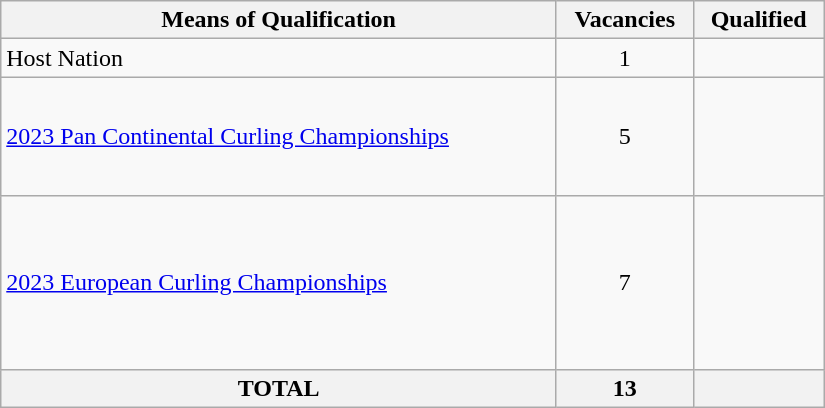<table class="wikitable" style="width:550px;">
<tr>
<th scope="col">Means of Qualification</th>
<th scope="col">Vacancies</th>
<th scope="col">Qualified</th>
</tr>
<tr>
<td>Host Nation</td>
<td align=center>1</td>
<td></td>
</tr>
<tr>
<td><a href='#'>2023 Pan Continental Curling Championships</a></td>
<td align=center>5</td>
<td> <br>  <br>  <br>  <br> </td>
</tr>
<tr>
<td><a href='#'>2023 European Curling Championships</a></td>
<td align=center>7</td>
<td> <br>  <br>  <br>  <br>  <br>  <br> </td>
</tr>
<tr>
<th>TOTAL</th>
<th>13</th>
<th></th>
</tr>
</table>
